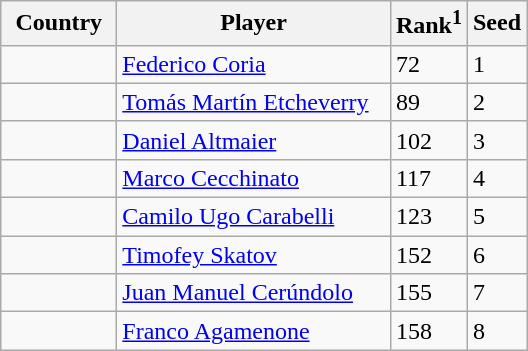<table class="sortable wikitable">
<tr>
<th width="70">Country</th>
<th width="175">Player</th>
<th>Rank<sup>1</sup></th>
<th>Seed</th>
</tr>
<tr>
<td></td>
<td><a href='#'>Federico Coria</a></td>
<td>72</td>
<td>1</td>
</tr>
<tr>
<td></td>
<td><a href='#'>Tomás Martín Etcheverry</a></td>
<td>89</td>
<td>2</td>
</tr>
<tr>
<td></td>
<td><a href='#'>Daniel Altmaier</a></td>
<td>102</td>
<td>3</td>
</tr>
<tr>
<td></td>
<td><a href='#'>Marco Cecchinato</a></td>
<td>117</td>
<td>4</td>
</tr>
<tr>
<td></td>
<td><a href='#'>Camilo Ugo Carabelli</a></td>
<td>123</td>
<td>5</td>
</tr>
<tr>
<td></td>
<td><a href='#'>Timofey Skatov</a></td>
<td>152</td>
<td>6</td>
</tr>
<tr>
<td></td>
<td><a href='#'>Juan Manuel Cerúndolo</a></td>
<td>155</td>
<td>7</td>
</tr>
<tr>
<td></td>
<td><a href='#'>Franco Agamenone</a></td>
<td>158</td>
<td>8</td>
</tr>
</table>
